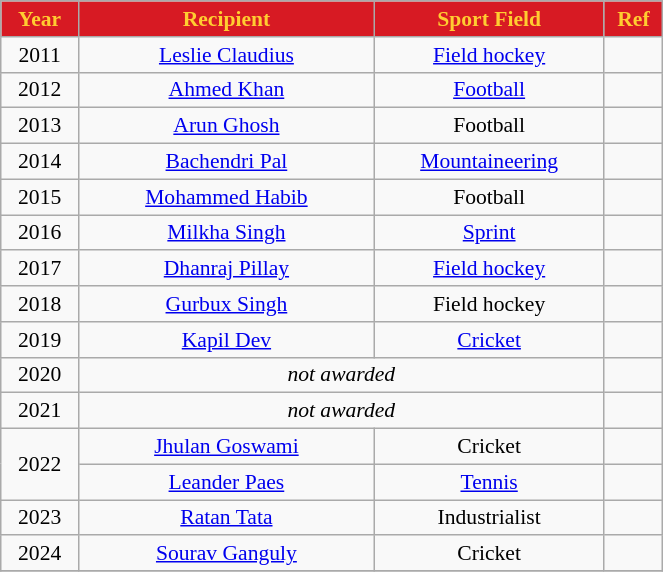<table class="wikitable" style="text-align:center; font-size:90%; width:35%;">
<tr>
<th style="background:#d71a23; color:#ffcd31; text-align:center; width:3%;">Year</th>
<th style="background:#d71a23; color:#ffcd31; text-align:center; width:20%;">Recipient</th>
<th style="background:#d71a23; color:#ffcd31; text-align:center; width:10%;">Sport Field</th>
<th style="background:#d71a23; color:#ffcd31; text-align:center; width:2%;">Ref</th>
</tr>
<tr>
<td>2011</td>
<td><a href='#'>Leslie Claudius</a></td>
<td><a href='#'>Field hockey</a></td>
<td></td>
</tr>
<tr>
<td>2012</td>
<td><a href='#'>Ahmed Khan</a></td>
<td><a href='#'>Football</a></td>
<td></td>
</tr>
<tr>
<td>2013</td>
<td><a href='#'>Arun Ghosh</a></td>
<td>Football</td>
<td></td>
</tr>
<tr>
<td>2014</td>
<td><a href='#'>Bachendri Pal</a></td>
<td><a href='#'>Mountaineering</a></td>
<td></td>
</tr>
<tr>
<td>2015</td>
<td><a href='#'>Mohammed Habib</a></td>
<td>Football</td>
<td></td>
</tr>
<tr>
<td>2016</td>
<td><a href='#'>Milkha Singh</a></td>
<td><a href='#'>Sprint</a></td>
<td></td>
</tr>
<tr>
<td>2017</td>
<td><a href='#'>Dhanraj Pillay</a></td>
<td><a href='#'>Field hockey</a></td>
<td></td>
</tr>
<tr>
<td>2018</td>
<td><a href='#'>Gurbux Singh</a></td>
<td>Field hockey</td>
<td></td>
</tr>
<tr>
<td>2019</td>
<td><a href='#'>Kapil Dev</a></td>
<td><a href='#'>Cricket</a></td>
<td></td>
</tr>
<tr>
<td>2020</td>
<td colspan="2"><em>not awarded</em></td>
<td></td>
</tr>
<tr>
<td>2021</td>
<td colspan="2"><em>not awarded</em></td>
<td></td>
</tr>
<tr>
<td rowspan=2>2022</td>
<td><a href='#'>Jhulan Goswami</a></td>
<td>Cricket</td>
<td></td>
</tr>
<tr>
<td><a href='#'>Leander Paes</a></td>
<td><a href='#'>Tennis</a></td>
<td></td>
</tr>
<tr>
<td rowspan=1>2023</td>
<td><a href='#'>Ratan Tata</a></td>
<td>Industrialist</td>
<td></td>
</tr>
<tr>
<td rowspan=1>2024</td>
<td><a href='#'>Sourav Ganguly</a></td>
<td>Cricket</td>
<td></td>
</tr>
<tr>
</tr>
</table>
